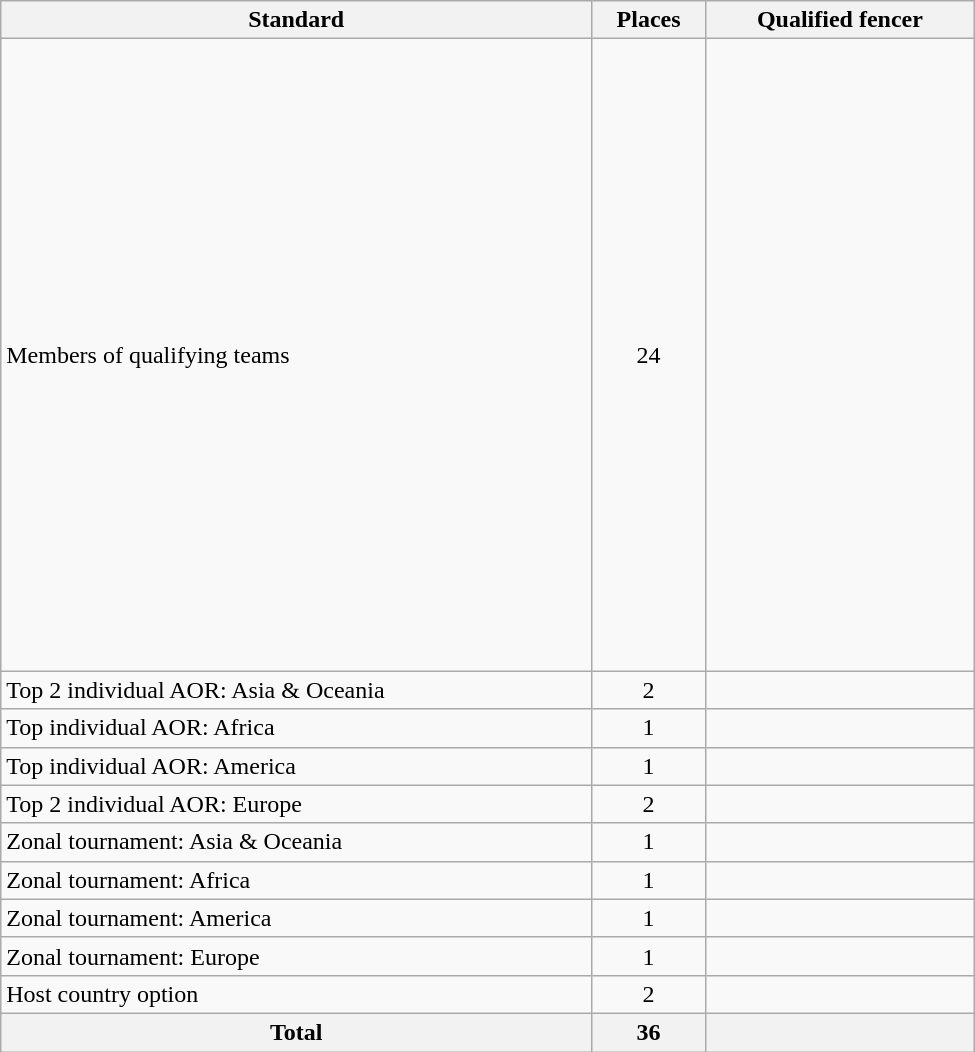<table class="wikitable" width=650>
<tr>
<th>Standard</th>
<th>Places</th>
<th>Qualified fencer</th>
</tr>
<tr>
<td>Members of qualifying teams</td>
<td align=center>24</td>
<td><br><br><br><br><br><br><br><br><br><br><br><br><br><br><br><br><br><br><br><br><br><br><br></td>
</tr>
<tr>
<td>Top 2 individual AOR: Asia & Oceania</td>
<td align=center>2</td>
<td><br></td>
</tr>
<tr>
<td>Top individual AOR: Africa</td>
<td align=center>1</td>
<td></td>
</tr>
<tr>
<td>Top individual AOR: America</td>
<td align=center>1</td>
<td></td>
</tr>
<tr>
<td>Top 2 individual AOR: Europe</td>
<td align=center>2</td>
<td><br></td>
</tr>
<tr>
<td>Zonal tournament: Asia & Oceania</td>
<td align=center>1</td>
<td></td>
</tr>
<tr>
<td>Zonal tournament: Africa</td>
<td align=center>1</td>
<td></td>
</tr>
<tr>
<td>Zonal tournament: America</td>
<td align=center>1</td>
<td></td>
</tr>
<tr>
<td>Zonal tournament: Europe</td>
<td align=center>1</td>
<td></td>
</tr>
<tr>
<td>Host country option</td>
<td align=center>2</td>
<td><br></td>
</tr>
<tr>
<th>Total</th>
<th>36</th>
<th></th>
</tr>
</table>
